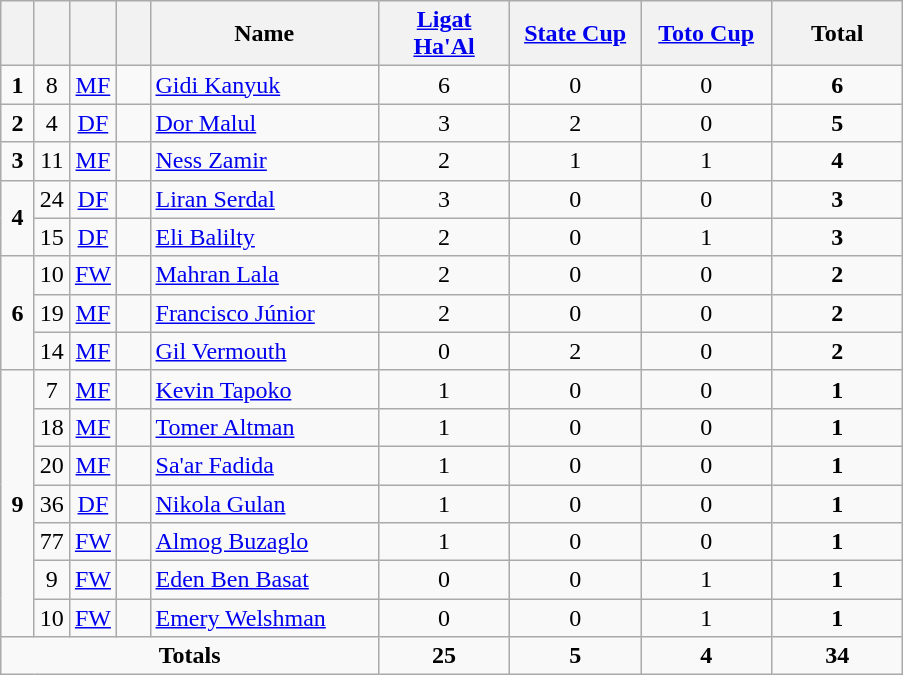<table class="wikitable" style="text-align:center">
<tr>
<th width=15></th>
<th width=15></th>
<th width=15></th>
<th width=15></th>
<th width=145>Name</th>
<th width=80><a href='#'>Ligat Ha'Al</a></th>
<th width=80><a href='#'>State Cup</a></th>
<th width=80><a href='#'>Toto Cup</a></th>
<th width=80>Total</th>
</tr>
<tr>
<td><strong>1</strong></td>
<td>8</td>
<td><a href='#'>MF</a></td>
<td></td>
<td align=left><a href='#'>Gidi Kanyuk</a></td>
<td>6</td>
<td>0</td>
<td>0</td>
<td><strong>6</strong></td>
</tr>
<tr>
<td><strong>2</strong></td>
<td>4</td>
<td><a href='#'>DF</a></td>
<td></td>
<td align=left><a href='#'>Dor Malul</a></td>
<td>3</td>
<td>2</td>
<td>0</td>
<td><strong>5</strong></td>
</tr>
<tr>
<td><strong>3</strong></td>
<td>11</td>
<td><a href='#'>MF</a></td>
<td></td>
<td align=left><a href='#'>Ness Zamir</a></td>
<td>2</td>
<td>1</td>
<td>1</td>
<td><strong>4</strong></td>
</tr>
<tr>
<td rowspan=2><strong>4</strong></td>
<td>24</td>
<td><a href='#'>DF</a></td>
<td></td>
<td align=left><a href='#'>Liran Serdal</a></td>
<td>3</td>
<td>0</td>
<td>0</td>
<td><strong>3</strong></td>
</tr>
<tr>
<td>15</td>
<td><a href='#'>DF</a></td>
<td></td>
<td align=left><a href='#'>Eli Balilty</a></td>
<td>2</td>
<td>0</td>
<td>1</td>
<td><strong>3</strong></td>
</tr>
<tr>
<td rowspan=3><strong>6</strong></td>
<td>10</td>
<td><a href='#'>FW</a></td>
<td></td>
<td align=left><a href='#'>Mahran Lala</a></td>
<td>2</td>
<td>0</td>
<td>0</td>
<td><strong>2</strong></td>
</tr>
<tr>
<td>19</td>
<td><a href='#'>MF</a></td>
<td></td>
<td align=left><a href='#'>Francisco Júnior</a></td>
<td>2</td>
<td>0</td>
<td>0</td>
<td><strong>2</strong></td>
</tr>
<tr>
<td>14</td>
<td><a href='#'>MF</a></td>
<td></td>
<td align=left><a href='#'>Gil Vermouth</a></td>
<td>0</td>
<td>2</td>
<td>0</td>
<td><strong>2</strong></td>
</tr>
<tr>
<td rowspan=7><strong>9</strong></td>
<td>7</td>
<td><a href='#'>MF</a></td>
<td></td>
<td align=left><a href='#'>Kevin Tapoko</a></td>
<td>1</td>
<td>0</td>
<td>0</td>
<td><strong>1</strong></td>
</tr>
<tr>
<td>18</td>
<td><a href='#'>MF</a></td>
<td></td>
<td align=left><a href='#'>Tomer Altman</a></td>
<td>1</td>
<td>0</td>
<td>0</td>
<td><strong>1</strong></td>
</tr>
<tr>
<td>20</td>
<td><a href='#'>MF</a></td>
<td></td>
<td align=left><a href='#'>Sa'ar Fadida</a></td>
<td>1</td>
<td>0</td>
<td>0</td>
<td><strong>1</strong></td>
</tr>
<tr>
<td>36</td>
<td><a href='#'>DF</a></td>
<td></td>
<td align=left><a href='#'>Nikola Gulan</a></td>
<td>1</td>
<td>0</td>
<td>0</td>
<td><strong>1</strong></td>
</tr>
<tr>
<td>77</td>
<td><a href='#'>FW</a></td>
<td></td>
<td align=left><a href='#'>Almog Buzaglo</a></td>
<td>1</td>
<td>0</td>
<td>0</td>
<td><strong>1</strong></td>
</tr>
<tr>
<td>9</td>
<td><a href='#'>FW</a></td>
<td></td>
<td align=left><a href='#'>Eden Ben Basat</a></td>
<td>0</td>
<td>0</td>
<td>1</td>
<td><strong>1</strong></td>
</tr>
<tr>
<td>10</td>
<td><a href='#'>FW</a></td>
<td></td>
<td align=left><a href='#'>Emery Welshman</a></td>
<td>0</td>
<td>0</td>
<td>1</td>
<td><strong>1</strong></td>
</tr>
<tr>
<td colspan=5><strong>Totals</strong></td>
<td><strong>25</strong></td>
<td><strong>5</strong></td>
<td><strong>4</strong></td>
<td><strong>34</strong></td>
</tr>
</table>
